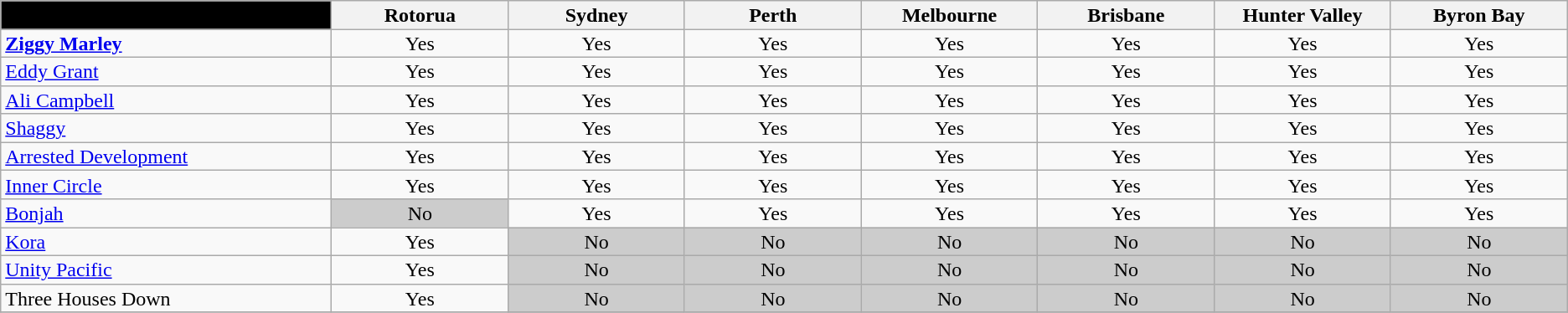<table class="wikitable sortable" style="line-height:0.95em;">
<tr>
<th style="background:#000; width:15%;"> </th>
<th width=8%>Rotorua</th>
<th width=8%>Sydney</th>
<th width=8%>Perth</th>
<th width=8%>Melbourne</th>
<th width=8%>Brisbane</th>
<th width=8%>Hunter Valley</th>
<th width=8%>Byron Bay</th>
</tr>
<tr align=center>
<td align=left><strong><a href='#'>Ziggy Marley</a></strong></td>
<td>Yes</td>
<td>Yes</td>
<td>Yes</td>
<td>Yes</td>
<td>Yes</td>
<td>Yes</td>
<td>Yes</td>
</tr>
<tr align=center>
<td align=left><a href='#'>Eddy Grant</a></td>
<td>Yes</td>
<td>Yes</td>
<td>Yes</td>
<td>Yes</td>
<td>Yes</td>
<td>Yes</td>
<td>Yes</td>
</tr>
<tr align=center>
<td align=left><a href='#'>Ali Campbell</a></td>
<td>Yes</td>
<td>Yes</td>
<td>Yes</td>
<td>Yes</td>
<td>Yes</td>
<td>Yes</td>
<td>Yes</td>
</tr>
<tr align=center>
<td align=left><a href='#'>Shaggy</a></td>
<td>Yes</td>
<td>Yes</td>
<td>Yes</td>
<td>Yes</td>
<td>Yes</td>
<td>Yes</td>
<td>Yes</td>
</tr>
<tr align=center>
<td align=left><a href='#'>Arrested Development</a></td>
<td>Yes</td>
<td>Yes</td>
<td>Yes</td>
<td>Yes</td>
<td>Yes</td>
<td>Yes</td>
<td>Yes</td>
</tr>
<tr align=center>
<td align=left><a href='#'>Inner Circle</a></td>
<td>Yes</td>
<td>Yes</td>
<td>Yes</td>
<td>Yes</td>
<td>Yes</td>
<td>Yes</td>
<td>Yes</td>
</tr>
<tr align=center>
<td align=left><a href='#'>Bonjah</a></td>
<td style="background:#ccc;">No</td>
<td>Yes</td>
<td>Yes</td>
<td>Yes</td>
<td>Yes</td>
<td>Yes</td>
<td>Yes</td>
</tr>
<tr align=center>
<td align=left><a href='#'>Kora</a></td>
<td>Yes</td>
<td style="background:#ccc;">No</td>
<td style="background:#ccc;">No</td>
<td style="background:#ccc;">No</td>
<td style="background:#ccc;">No</td>
<td style="background:#ccc;">No</td>
<td style="background:#ccc;">No</td>
</tr>
<tr align=center>
<td align=left><a href='#'>Unity Pacific</a></td>
<td>Yes</td>
<td style="background:#ccc;">No</td>
<td style="background:#ccc;">No</td>
<td style="background:#ccc;">No</td>
<td style="background:#ccc;">No</td>
<td style="background:#ccc;">No</td>
<td style="background:#ccc;">No</td>
</tr>
<tr align=center>
<td align=left>Three Houses Down</td>
<td>Yes</td>
<td style="background:#ccc;">No</td>
<td style="background:#ccc;">No</td>
<td style="background:#ccc;">No</td>
<td style="background:#ccc;">No</td>
<td style="background:#ccc;">No</td>
<td style="background:#ccc;">No</td>
</tr>
<tr align=center>
</tr>
</table>
